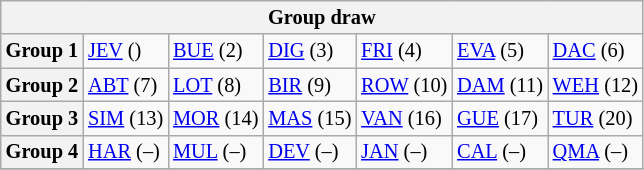<table class="wikitable" style="text-align:center; font-size:85%">
<tr>
<th colspan="7">Group draw</th>
</tr>
<tr>
<th>Group 1</th>
<td align="left"> <a href='#'>JEV</a> ()</td>
<td align="left"> <a href='#'>BUE</a> (2)</td>
<td align="left"> <a href='#'>DIG</a> (3)</td>
<td align="left"> <a href='#'>FRI</a> (4)</td>
<td align="left"> <a href='#'>EVA</a> (5)</td>
<td align="left"> <a href='#'>DAC</a> (6)</td>
</tr>
<tr>
<th>Group 2</th>
<td align="left"> <a href='#'>ABT</a> (7)</td>
<td align="left"> <a href='#'>LOT</a> (8)</td>
<td align="left"> <a href='#'>BIR</a> (9)</td>
<td align="left"> <a href='#'>ROW</a> (10)</td>
<td align="left"> <a href='#'>DAM</a> (11)</td>
<td align="left"> <a href='#'>WEH</a> (12)</td>
</tr>
<tr>
<th>Group 3</th>
<td align="left"> <a href='#'>SIM</a> (13)</td>
<td align="left"> <a href='#'>MOR</a> (14)</td>
<td align="left"> <a href='#'>MAS</a> (15)</td>
<td align="left"> <a href='#'>VAN</a> (16)</td>
<td align="left"> <a href='#'>GUE</a> (17)</td>
<td align="left"> <a href='#'>TUR</a> (20)</td>
</tr>
<tr>
<th>Group 4</th>
<td align="left"> <a href='#'>HAR</a> (–)</td>
<td align="left"> <a href='#'>MUL</a> (–)</td>
<td align="left"> <a href='#'>DEV</a> (–)</td>
<td align="left"> <a href='#'>JAN</a> (–)</td>
<td align="left"> <a href='#'>CAL</a> (–)</td>
<td align="left"> <a href='#'>QMA</a> (–)</td>
</tr>
<tr>
</tr>
</table>
